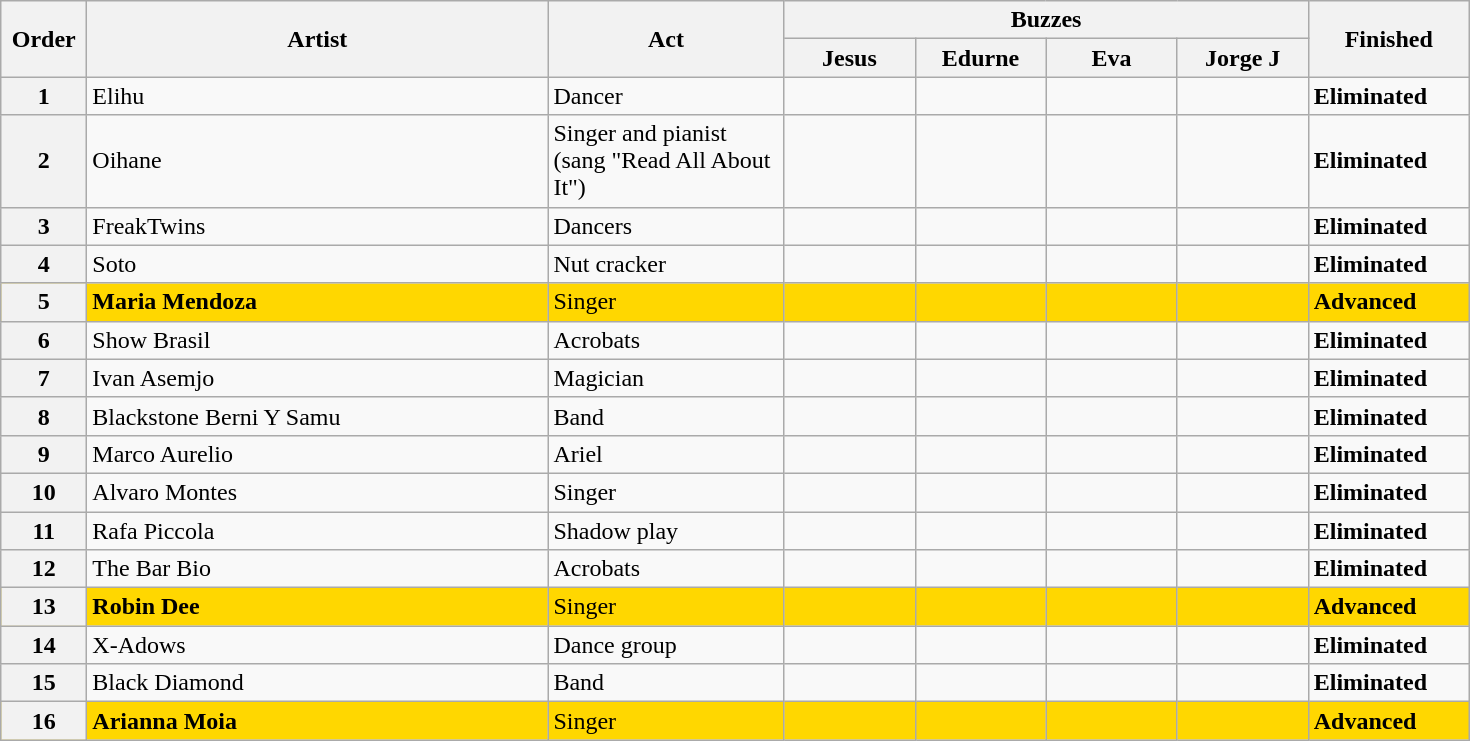<table class="wikitable">
<tr>
<th rowspan=2 width="50">Order</th>
<th rowspan=2 width="300">Artist</th>
<th rowspan=2 width="150">Act</th>
<th colspan=4 width="240">Buzzes</th>
<th rowspan=2 width="100">Finished</th>
</tr>
<tr>
<th width="80">Jesus</th>
<th width="80">Edurne</th>
<th width="80">Eva</th>
<th width="80">Jorge J</th>
</tr>
<tr>
<th>1</th>
<td>Elihu</td>
<td>Dancer</td>
<td></td>
<td></td>
<td></td>
<td></td>
<td><strong>Eliminated</strong></td>
</tr>
<tr>
<th>2</th>
<td>Oihane</td>
<td>Singer and pianist (sang "Read All About It")</td>
<td></td>
<td></td>
<td></td>
<td></td>
<td><strong>Eliminated</strong></td>
</tr>
<tr>
<th>3</th>
<td>FreakTwins</td>
<td>Dancers</td>
<td></td>
<td></td>
<td></td>
<td></td>
<td><strong>Eliminated</strong></td>
</tr>
<tr>
<th>4</th>
<td>Soto</td>
<td>Nut cracker</td>
<td></td>
<td></td>
<td></td>
<td style="text-align:center;"></td>
<td><strong>Eliminated</strong></td>
</tr>
<tr style="background:gold;">
<th>5</th>
<td><strong>Maria Mendoza</strong></td>
<td>Singer</td>
<td></td>
<td></td>
<td></td>
<td></td>
<td><strong>Advanced</strong></td>
</tr>
<tr>
<th>6</th>
<td>Show Brasil</td>
<td>Acrobats</td>
<td></td>
<td></td>
<td></td>
<td></td>
<td><strong>Eliminated</strong></td>
</tr>
<tr>
<th>7</th>
<td>Ivan Asemjo</td>
<td>Magician</td>
<td></td>
<td></td>
<td></td>
<td></td>
<td><strong>Eliminated</strong></td>
</tr>
<tr>
<th>8</th>
<td>Blackstone Berni Y Samu</td>
<td>Band</td>
<td></td>
<td></td>
<td></td>
<td></td>
<td><strong>Eliminated</strong></td>
</tr>
<tr>
<th>9</th>
<td>Marco Aurelio</td>
<td>Ariel</td>
<td></td>
<td></td>
<td></td>
<td></td>
<td><strong>Eliminated</strong></td>
</tr>
<tr>
<th>10</th>
<td>Alvaro Montes</td>
<td>Singer</td>
<td></td>
<td></td>
<td></td>
<td></td>
<td><strong>Eliminated</strong></td>
</tr>
<tr>
<th>11</th>
<td>Rafa Piccola</td>
<td>Shadow play</td>
<td></td>
<td></td>
<td></td>
<td></td>
<td><strong>Eliminated</strong></td>
</tr>
<tr>
<th>12</th>
<td>The Bar Bio</td>
<td>Acrobats</td>
<td></td>
<td></td>
<td></td>
<td></td>
<td><strong>Eliminated</strong></td>
</tr>
<tr style="background:gold;">
<th>13</th>
<td><strong>Robin Dee</strong></td>
<td>Singer</td>
<td></td>
<td></td>
<td></td>
<td></td>
<td><strong>Advanced</strong></td>
</tr>
<tr>
<th>14</th>
<td>X-Adows</td>
<td>Dance group</td>
<td></td>
<td></td>
<td></td>
<td></td>
<td><strong>Eliminated</strong></td>
</tr>
<tr>
<th>15</th>
<td>Black Diamond</td>
<td>Band</td>
<td></td>
<td style="text-align:center;"></td>
<td></td>
<td></td>
<td><strong>Eliminated</strong></td>
</tr>
<tr style="background:gold;">
<th>16</th>
<td><strong>Arianna Moia</strong></td>
<td>Singer</td>
<td></td>
<td></td>
<td></td>
<td></td>
<td><strong>Advanced</strong></td>
</tr>
</table>
